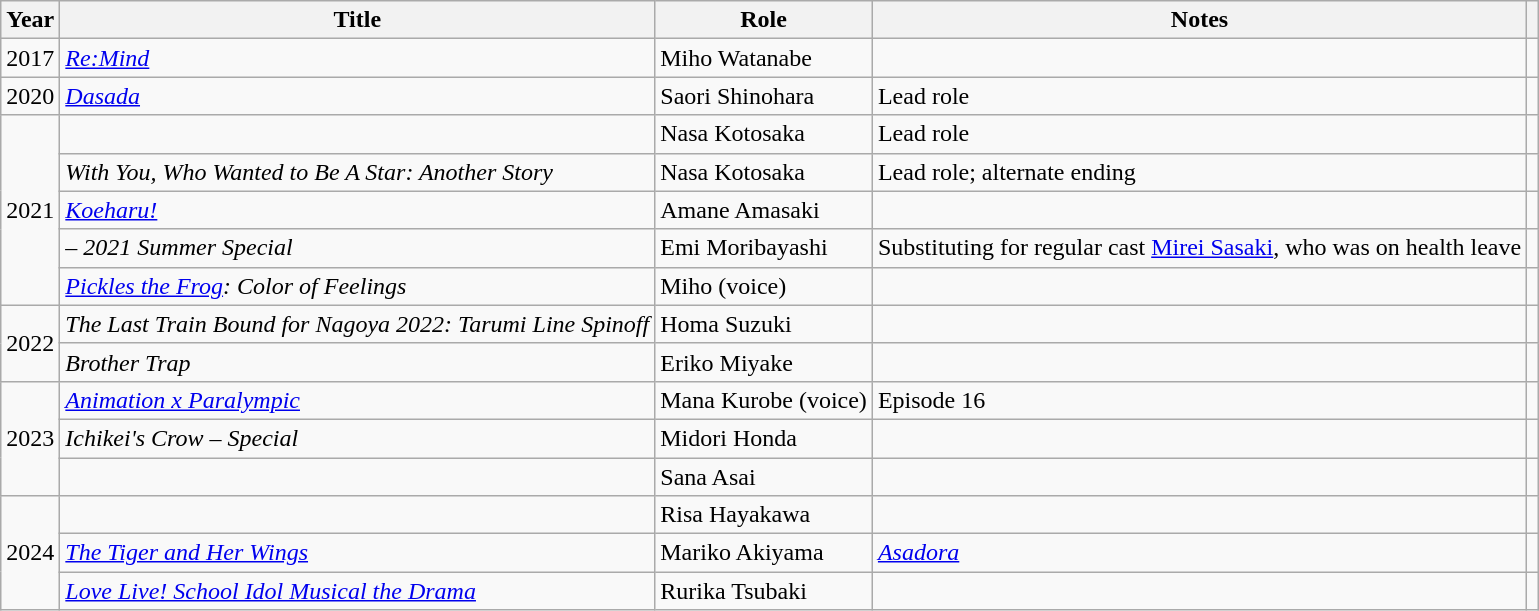<table class="wikitable sortable">
<tr>
<th>Year</th>
<th>Title</th>
<th>Role</th>
<th>Notes</th>
<th class="unsortable"></th>
</tr>
<tr>
<td>2017</td>
<td><em><a href='#'>Re:Mind</a></em></td>
<td>Miho Watanabe</td>
<td></td>
<td></td>
</tr>
<tr>
<td>2020</td>
<td><a href='#'><em>Dasada</em></a></td>
<td>Saori Shinohara</td>
<td>Lead role</td>
<td></td>
</tr>
<tr>
<td rowspan="5">2021</td>
<td><em></em></td>
<td>Nasa Kotosaka</td>
<td>Lead role</td>
<td></td>
</tr>
<tr>
<td><em>With You, Who Wanted to Be A Star: Another Story</em></td>
<td>Nasa Kotosaka</td>
<td>Lead role; alternate ending</td>
<td></td>
</tr>
<tr>
<td><em><a href='#'>Koeharu!</a></em></td>
<td>Amane Amasaki</td>
<td></td>
<td></td>
</tr>
<tr>
<td><em> – 2021 Summer Special</em></td>
<td>Emi Moribayashi</td>
<td>Substituting for regular cast <a href='#'>Mirei Sasaki</a>, who was on health leave</td>
<td></td>
</tr>
<tr>
<td><em><a href='#'>Pickles the Frog</a>: Color of Feelings</em></td>
<td>Miho (voice)</td>
<td></td>
<td></td>
</tr>
<tr>
<td rowspan="2">2022</td>
<td><em>The Last Train Bound for Nagoya 2022: Tarumi Line Spinoff</em></td>
<td>Homa Suzuki</td>
<td></td>
<td></td>
</tr>
<tr>
<td><em>Brother Trap</em></td>
<td>Eriko Miyake</td>
<td></td>
<td></td>
</tr>
<tr>
<td rowspan="3">2023</td>
<td><em><a href='#'>Animation x Paralympic</a></em></td>
<td>Mana Kurobe (voice)</td>
<td>Episode 16</td>
<td></td>
</tr>
<tr>
<td><em>Ichikei's Crow – Special</em></td>
<td>Midori Honda</td>
<td></td>
<td></td>
</tr>
<tr>
<td><em></em></td>
<td>Sana Asai</td>
<td></td>
<td></td>
</tr>
<tr>
<td rowspan="3">2024</td>
<td></td>
<td>Risa Hayakawa</td>
<td></td>
<td></td>
</tr>
<tr>
<td><em><a href='#'>The Tiger and Her Wings</a></em></td>
<td>Mariko Akiyama</td>
<td><em><a href='#'>Asadora</a></em></td>
<td></td>
</tr>
<tr>
<td><em><a href='#'>Love Live! School Idol Musical the Drama</a></em></td>
<td>Rurika Tsubaki</td>
<td></td>
<td></td>
</tr>
</table>
